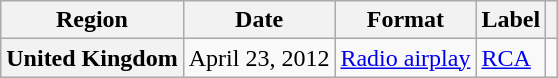<table class="wikitable plainrowheaders">
<tr>
<th scope="col">Region</th>
<th scope="col">Date</th>
<th scope="col">Format</th>
<th scope="col">Label</th>
<th scope="col"></th>
</tr>
<tr>
<th scope="row">United Kingdom</th>
<td>April 23, 2012</td>
<td><a href='#'>Radio airplay</a></td>
<td><a href='#'>RCA</a></td>
<td style="text-align:center;"></td>
</tr>
</table>
